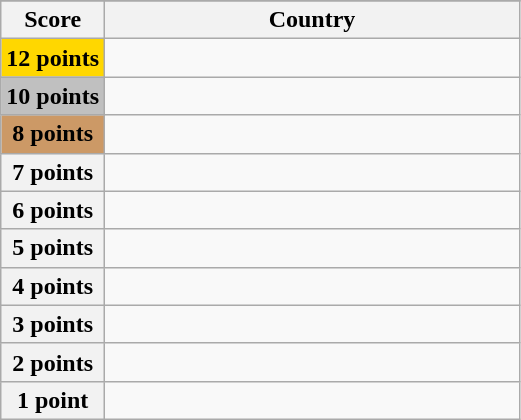<table class="wikitable">
<tr>
</tr>
<tr>
<th scope="col" width="20%">Score</th>
<th scope="col">Country</th>
</tr>
<tr>
<th scope="row" style="background:gold">12 points</th>
<td></td>
</tr>
<tr>
<th scope="row" style="background:silver">10 points</th>
<td></td>
</tr>
<tr>
<th scope="row" style="background:#CC9966">8 points</th>
<td></td>
</tr>
<tr>
<th scope="row">7 points</th>
<td></td>
</tr>
<tr>
<th scope="row">6 points</th>
<td></td>
</tr>
<tr>
<th scope="row">5 points</th>
<td></td>
</tr>
<tr>
<th scope="row">4 points</th>
<td></td>
</tr>
<tr>
<th scope="row">3 points</th>
<td></td>
</tr>
<tr>
<th scope="row">2 points</th>
<td></td>
</tr>
<tr>
<th scope="row">1 point</th>
<td></td>
</tr>
</table>
